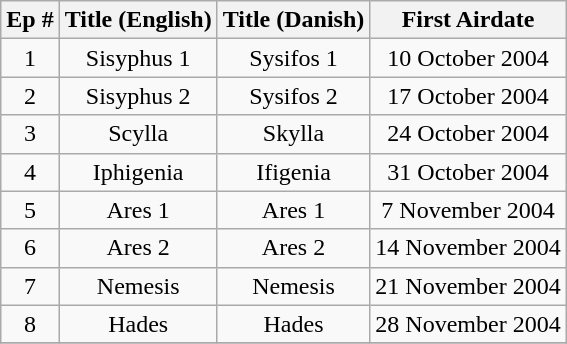<table class="wikitable">
<tr>
<th>Ep #</th>
<th>Title (English)</th>
<th>Title (Danish)</th>
<th>First Airdate</th>
</tr>
<tr>
<td style="text-align: center; top">1</td>
<td style="text-align: center; top">Sisyphus 1</td>
<td style="text-align: center; top">Sysifos 1</td>
<td style="text-align: center; top">10 October 2004</td>
</tr>
<tr>
<td style="text-align: center; top">2</td>
<td style="text-align: center; top">Sisyphus 2</td>
<td style="text-align: center; top">Sysifos 2</td>
<td style="text-align: center; top">17 October 2004</td>
</tr>
<tr>
<td style="text-align: center; top">3</td>
<td style="text-align: center; top">Scylla</td>
<td style="text-align: center; top">Skylla</td>
<td style="text-align: center; top">24 October 2004</td>
</tr>
<tr>
<td style="text-align: center; top">4</td>
<td style="text-align: center; top">Iphigenia</td>
<td style="text-align: center; top">Ifigenia</td>
<td style="text-align: center; top">31 October 2004</td>
</tr>
<tr>
<td style="text-align: center; top">5</td>
<td style="text-align: center; top">Ares 1</td>
<td style="text-align: center; top">Ares 1</td>
<td style="text-align: center; top">7 November 2004</td>
</tr>
<tr>
<td style="text-align: center; top">6</td>
<td style="text-align: center; top">Ares 2</td>
<td style="text-align: center; top">Ares 2</td>
<td style="text-align: center; top">14 November 2004</td>
</tr>
<tr>
<td style="text-align: center; top">7</td>
<td style="text-align: center; top">Nemesis</td>
<td style="text-align: center; top">Nemesis</td>
<td style="text-align: center; top">21 November 2004</td>
</tr>
<tr>
<td style="text-align: center; top">8</td>
<td style="text-align: center; top">Hades</td>
<td style="text-align: center; top">Hades</td>
<td style="text-align: center; top">28 November 2004</td>
</tr>
<tr>
</tr>
</table>
